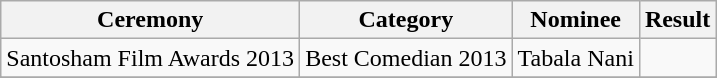<table class="wikitable">
<tr>
<th>Ceremony</th>
<th>Category</th>
<th>Nominee</th>
<th>Result</th>
</tr>
<tr>
<td rowspan="1">Santosham Film Awards 2013</td>
<td>Best Comedian 2013</td>
<td>Tabala Nani</td>
<td></td>
</tr>
<tr>
</tr>
<tr>
</tr>
</table>
